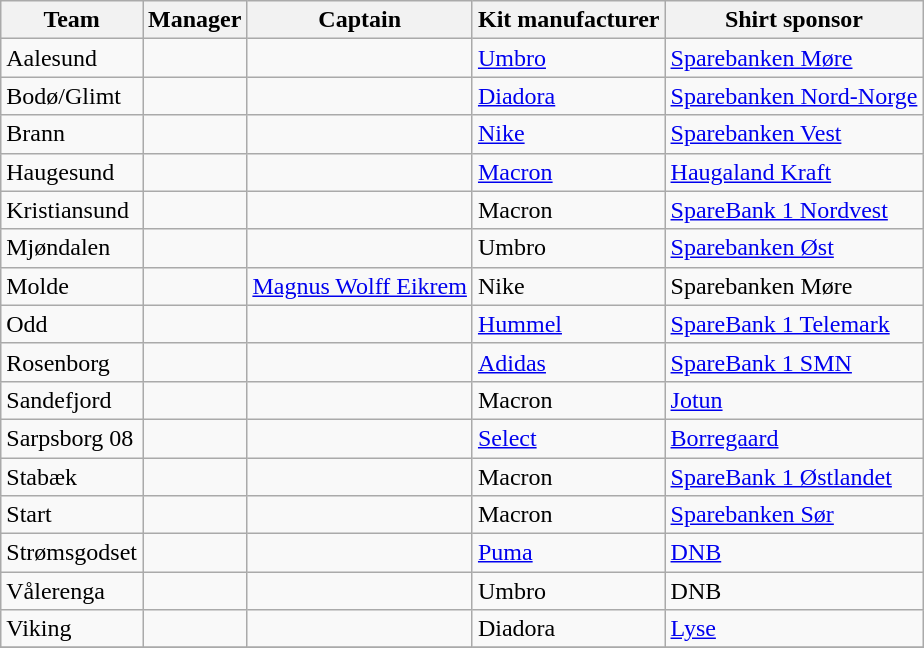<table class="wikitable sortable" border="1">
<tr>
<th>Team</th>
<th>Manager</th>
<th>Captain</th>
<th>Kit manufacturer</th>
<th>Shirt sponsor</th>
</tr>
<tr>
<td>Aalesund</td>
<td> </td>
<td> </td>
<td><a href='#'>Umbro</a></td>
<td><a href='#'>Sparebanken Møre</a></td>
</tr>
<tr>
<td>Bodø/Glimt</td>
<td> </td>
<td> </td>
<td><a href='#'>Diadora</a></td>
<td><a href='#'>Sparebanken Nord-Norge</a></td>
</tr>
<tr>
<td>Brann</td>
<td> </td>
<td> </td>
<td><a href='#'>Nike</a></td>
<td><a href='#'>Sparebanken Vest</a></td>
</tr>
<tr>
<td>Haugesund</td>
<td> </td>
<td> </td>
<td><a href='#'>Macron</a></td>
<td><a href='#'>Haugaland Kraft</a></td>
</tr>
<tr>
<td>Kristiansund</td>
<td> </td>
<td> </td>
<td>Macron</td>
<td><a href='#'>SpareBank 1 Nordvest</a></td>
</tr>
<tr>
<td>Mjøndalen</td>
<td> </td>
<td> </td>
<td>Umbro</td>
<td><a href='#'>Sparebanken Øst</a></td>
</tr>
<tr>
<td>Molde</td>
<td> </td>
<td> <a href='#'>Magnus Wolff Eikrem</a></td>
<td>Nike</td>
<td>Sparebanken Møre</td>
</tr>
<tr>
<td>Odd</td>
<td> </td>
<td> </td>
<td><a href='#'>Hummel</a></td>
<td><a href='#'>SpareBank 1 Telemark</a></td>
</tr>
<tr>
<td>Rosenborg</td>
<td> </td>
<td> </td>
<td><a href='#'>Adidas</a></td>
<td><a href='#'>SpareBank 1 SMN</a></td>
</tr>
<tr>
<td>Sandefjord</td>
<td> </td>
<td> </td>
<td>Macron</td>
<td><a href='#'>Jotun</a></td>
</tr>
<tr>
<td>Sarpsborg 08</td>
<td> </td>
<td> </td>
<td><a href='#'>Select</a></td>
<td><a href='#'>Borregaard</a></td>
</tr>
<tr>
<td>Stabæk</td>
<td> </td>
<td> </td>
<td>Macron</td>
<td><a href='#'>SpareBank 1 Østlandet</a></td>
</tr>
<tr>
<td>Start</td>
<td> </td>
<td> </td>
<td>Macron</td>
<td><a href='#'>Sparebanken Sør</a></td>
</tr>
<tr>
<td>Strømsgodset</td>
<td> </td>
<td> </td>
<td><a href='#'>Puma</a></td>
<td><a href='#'>DNB</a></td>
</tr>
<tr>
<td>Vålerenga</td>
<td> </td>
<td> </td>
<td>Umbro</td>
<td>DNB</td>
</tr>
<tr>
<td>Viking</td>
<td> </td>
<td> </td>
<td>Diadora</td>
<td><a href='#'>Lyse</a></td>
</tr>
<tr>
</tr>
</table>
